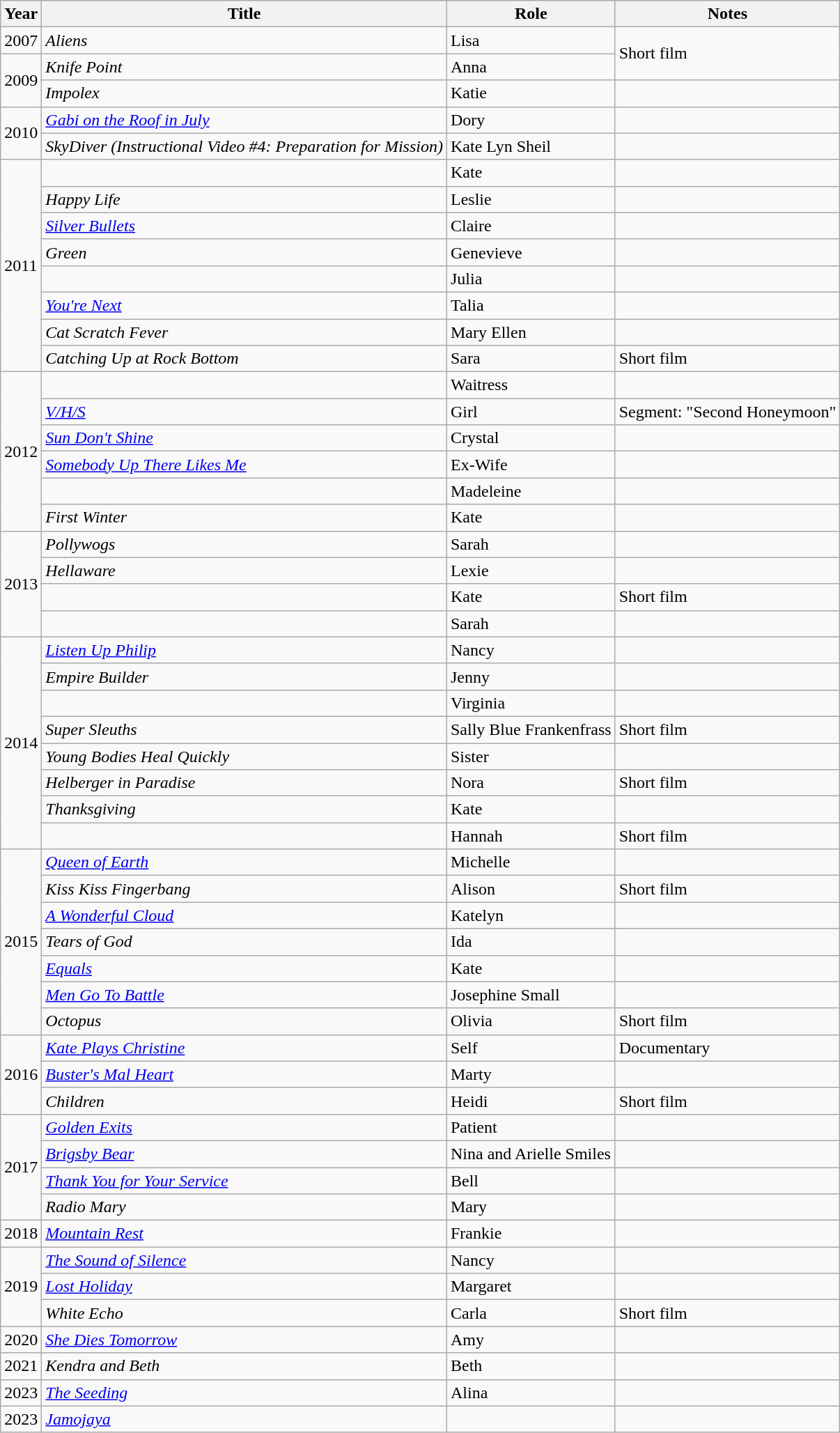<table class="wikitable sortable">
<tr>
<th>Year</th>
<th>Title</th>
<th>Role</th>
<th class="unsortable">Notes</th>
</tr>
<tr>
<td>2007</td>
<td><em>Aliens</em></td>
<td>Lisa</td>
<td rowspan="2">Short film</td>
</tr>
<tr>
<td rowspan="2">2009</td>
<td><em>Knife Point</em></td>
<td>Anna</td>
</tr>
<tr>
<td><em>Impolex</em></td>
<td>Katie</td>
<td></td>
</tr>
<tr>
<td rowspan="2">2010</td>
<td><em><a href='#'>Gabi on the Roof in July</a></em></td>
<td>Dory</td>
<td></td>
</tr>
<tr>
<td><em>SkyDiver (Instructional Video #4: Preparation for Mission)</em></td>
<td>Kate Lyn Sheil</td>
<td></td>
</tr>
<tr>
<td rowspan="8">2011</td>
<td><em></em></td>
<td>Kate</td>
<td></td>
</tr>
<tr>
<td><em>Happy Life</em></td>
<td>Leslie</td>
<td></td>
</tr>
<tr>
<td><em><a href='#'>Silver Bullets</a></em></td>
<td>Claire</td>
<td></td>
</tr>
<tr>
<td><em>Green</em></td>
<td>Genevieve</td>
<td></td>
</tr>
<tr>
<td><em></em></td>
<td>Julia</td>
<td></td>
</tr>
<tr>
<td><em><a href='#'>You're Next</a></em></td>
<td>Talia</td>
<td></td>
</tr>
<tr>
<td><em>Cat Scratch Fever</em></td>
<td>Mary Ellen</td>
<td></td>
</tr>
<tr>
<td><em>Catching Up at Rock Bottom</em></td>
<td>Sara</td>
<td>Short film</td>
</tr>
<tr>
<td rowspan="6">2012</td>
<td><em></em></td>
<td>Waitress</td>
<td></td>
</tr>
<tr>
<td><em><a href='#'>V/H/S</a></em></td>
<td>Girl</td>
<td>Segment: "Second Honeymoon"</td>
</tr>
<tr>
<td><em><a href='#'>Sun Don't Shine</a></em></td>
<td>Crystal</td>
<td></td>
</tr>
<tr>
<td><em><a href='#'>Somebody Up There Likes Me</a></em></td>
<td>Ex-Wife</td>
<td></td>
</tr>
<tr>
<td><em></em></td>
<td>Madeleine</td>
<td></td>
</tr>
<tr>
<td><em>First Winter</em></td>
<td>Kate</td>
<td></td>
</tr>
<tr>
<td rowspan="4">2013</td>
<td><em>Pollywogs</em></td>
<td>Sarah</td>
<td></td>
</tr>
<tr>
<td><em>Hellaware</em></td>
<td>Lexie</td>
<td></td>
</tr>
<tr>
<td><em></em></td>
<td>Kate</td>
<td>Short film</td>
</tr>
<tr>
<td><em></em></td>
<td>Sarah</td>
<td></td>
</tr>
<tr>
<td rowspan="8">2014</td>
<td><em><a href='#'>Listen Up Philip</a></em></td>
<td>Nancy</td>
<td></td>
</tr>
<tr>
<td><em>Empire Builder</em></td>
<td>Jenny</td>
<td></td>
</tr>
<tr>
<td><em></em></td>
<td>Virginia</td>
<td></td>
</tr>
<tr>
<td><em>Super Sleuths</em></td>
<td>Sally Blue Frankenfrass</td>
<td>Short film</td>
</tr>
<tr>
<td><em>Young Bodies Heal Quickly</em></td>
<td>Sister</td>
<td></td>
</tr>
<tr>
<td><em>Helberger in Paradise</em></td>
<td>Nora</td>
<td>Short film</td>
</tr>
<tr>
<td><em>Thanksgiving</em></td>
<td>Kate</td>
<td></td>
</tr>
<tr>
<td><em></em></td>
<td>Hannah</td>
<td>Short film</td>
</tr>
<tr>
<td rowspan="7">2015</td>
<td><em><a href='#'>Queen of Earth</a></em></td>
<td>Michelle</td>
<td></td>
</tr>
<tr>
<td><em>Kiss Kiss Fingerbang</em></td>
<td>Alison</td>
<td>Short film</td>
</tr>
<tr>
<td><em><a href='#'>A Wonderful Cloud</a></em></td>
<td>Katelyn</td>
<td></td>
</tr>
<tr>
<td><em>Tears of God</em></td>
<td>Ida</td>
<td></td>
</tr>
<tr>
<td><em><a href='#'>Equals</a></em></td>
<td>Kate</td>
<td></td>
</tr>
<tr>
<td><em><a href='#'>Men Go To Battle</a></em></td>
<td>Josephine Small</td>
<td></td>
</tr>
<tr>
<td><em>Octopus</em></td>
<td>Olivia</td>
<td>Short film</td>
</tr>
<tr>
<td rowspan="3">2016</td>
<td><em><a href='#'>Kate Plays Christine</a></em></td>
<td>Self</td>
<td>Documentary</td>
</tr>
<tr>
<td><em><a href='#'>Buster's Mal Heart</a></em></td>
<td>Marty</td>
<td></td>
</tr>
<tr>
<td><em>Children</em></td>
<td>Heidi</td>
<td>Short film</td>
</tr>
<tr>
<td rowspan="4">2017</td>
<td><em><a href='#'>Golden Exits</a></em></td>
<td>Patient</td>
<td></td>
</tr>
<tr>
<td><em><a href='#'>Brigsby Bear</a></em></td>
<td>Nina and Arielle Smiles</td>
<td></td>
</tr>
<tr>
<td><em><a href='#'>Thank You for Your Service</a></em></td>
<td>Bell</td>
<td></td>
</tr>
<tr>
<td><em>Radio Mary</em></td>
<td>Mary</td>
<td></td>
</tr>
<tr>
<td>2018</td>
<td><em><a href='#'>Mountain Rest</a></em></td>
<td>Frankie</td>
<td></td>
</tr>
<tr>
<td rowspan="3">2019</td>
<td><em><a href='#'>The Sound of Silence</a></em></td>
<td>Nancy</td>
<td></td>
</tr>
<tr>
<td><em><a href='#'>Lost Holiday</a></em></td>
<td>Margaret</td>
<td></td>
</tr>
<tr>
<td><em>White Echo</em></td>
<td>Carla</td>
<td>Short film</td>
</tr>
<tr>
<td>2020</td>
<td><em><a href='#'>She Dies Tomorrow</a></em></td>
<td>Amy</td>
<td></td>
</tr>
<tr>
<td>2021</td>
<td><em>Kendra and Beth</em></td>
<td>Beth</td>
<td></td>
</tr>
<tr>
<td>2023</td>
<td><em><a href='#'>The Seeding</a></em></td>
<td>Alina</td>
<td></td>
</tr>
<tr>
<td>2023</td>
<td><em><a href='#'>Jamojaya</a></em></td>
<td></td>
<td></td>
</tr>
</table>
